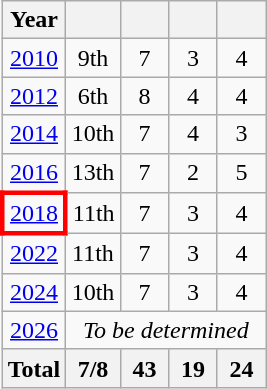<table class="wikitable" style="text-align:center">
<tr>
<th>Year</th>
<th></th>
<th width=25></th>
<th width=25></th>
<th width=25></th>
</tr>
<tr>
<td> <a href='#'>2010</a></td>
<td>9th</td>
<td>7</td>
<td>3</td>
<td>4</td>
</tr>
<tr>
<td> <a href='#'>2012</a></td>
<td>6th</td>
<td>8</td>
<td>4</td>
<td>4</td>
</tr>
<tr>
<td> <a href='#'>2014</a></td>
<td>10th</td>
<td>7</td>
<td>4</td>
<td>3</td>
</tr>
<tr>
<td> <a href='#'>2016</a></td>
<td>13th</td>
<td>7</td>
<td>2</td>
<td>5</td>
</tr>
<tr>
<td style="border: 3px solid red"> <a href='#'>2018</a></td>
<td>11th</td>
<td>7</td>
<td>3</td>
<td>4</td>
</tr>
<tr>
<td> <a href='#'>2022</a></td>
<td>11th</td>
<td>7</td>
<td>3</td>
<td>4</td>
</tr>
<tr>
<td> <a href='#'>2024</a></td>
<td>10th</td>
<td>7</td>
<td>3</td>
<td>4</td>
</tr>
<tr>
<td> <a href='#'>2026</a></td>
<td colspan="4"><em>To be determined</em></td>
</tr>
<tr>
<th>Total</th>
<th>7/8</th>
<th>43</th>
<th>19</th>
<th>24</th>
</tr>
</table>
